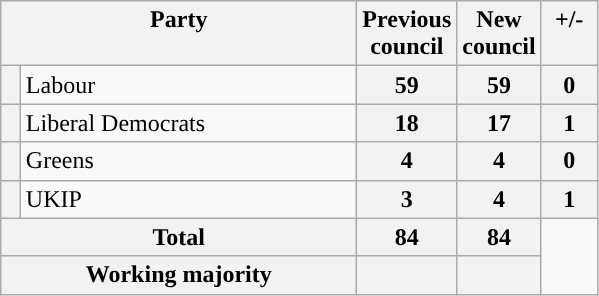<table class="wikitable">
<tr>
<th valign=top colspan="2" style="width: 230px">Party</th>
<th valign=top style="width: 30px">Previous council</th>
<th valign=top style="width: 30px">New council</th>
<th valign=top style="width: 30px">+/-</th>
</tr>
<tr>
<th style="background-color: "></th>
<td>Labour</td>
<th align=center>59</th>
<th align=center>59</th>
<th align=center>0</th>
</tr>
<tr>
<th style="background-color: "></th>
<td>Liberal Democrats</td>
<th align=center>18</th>
<th align=center>17</th>
<th align=center>1</th>
</tr>
<tr>
<th style="background-color: "></th>
<td>Greens</td>
<th align=center>4</th>
<th align=center>4</th>
<th align=center>0</th>
</tr>
<tr>
<th style="background-color: "></th>
<td>UKIP</td>
<th align=center>3</th>
<th align=center>4</th>
<th align=center>1</th>
</tr>
<tr>
<th colspan=2>Total</th>
<th style="text-align: center">84</th>
<th style="text-align: center">84</th>
</tr>
<tr>
<th colspan=2>Working majority</th>
<th></th>
<th></th>
</tr>
</table>
